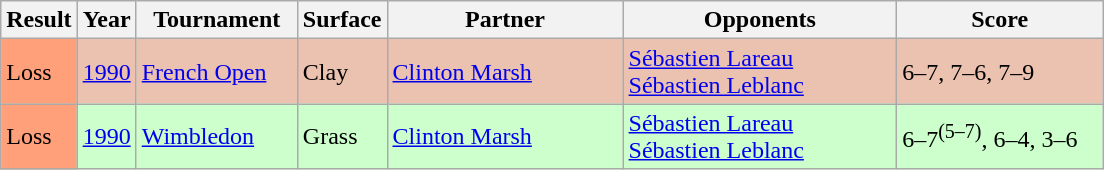<table class="sortable wikitable">
<tr>
<th style="width:40px;">Result</th>
<th style="width:30px;">Year</th>
<th style="width:100px;">Tournament</th>
<th style="width:50px;">Surface</th>
<th style="width:150px;">Partner</th>
<th style="width:175px;">Opponents</th>
<th style="width:130px;" class="unsortable">Score</th>
</tr>
<tr style="background:#ebc2af;">
<td style="background:#ffa07a;">Loss</td>
<td><a href='#'>1990</a></td>
<td><a href='#'>French Open</a></td>
<td>Clay</td>
<td> <a href='#'>Clinton Marsh</a></td>
<td> <a href='#'>Sébastien Lareau</a> <br>  <a href='#'>Sébastien Leblanc</a></td>
<td>6–7, 7–6, 7–9</td>
</tr>
<tr style="background:#ccffcc;">
<td style="background:#ffa07a;">Loss</td>
<td><a href='#'>1990</a></td>
<td><a href='#'>Wimbledon</a></td>
<td>Grass</td>
<td> <a href='#'>Clinton Marsh</a></td>
<td> <a href='#'>Sébastien Lareau</a> <br>  <a href='#'>Sébastien Leblanc</a></td>
<td>6–7<sup>(5–7)</sup>, 6–4, 3–6</td>
</tr>
</table>
